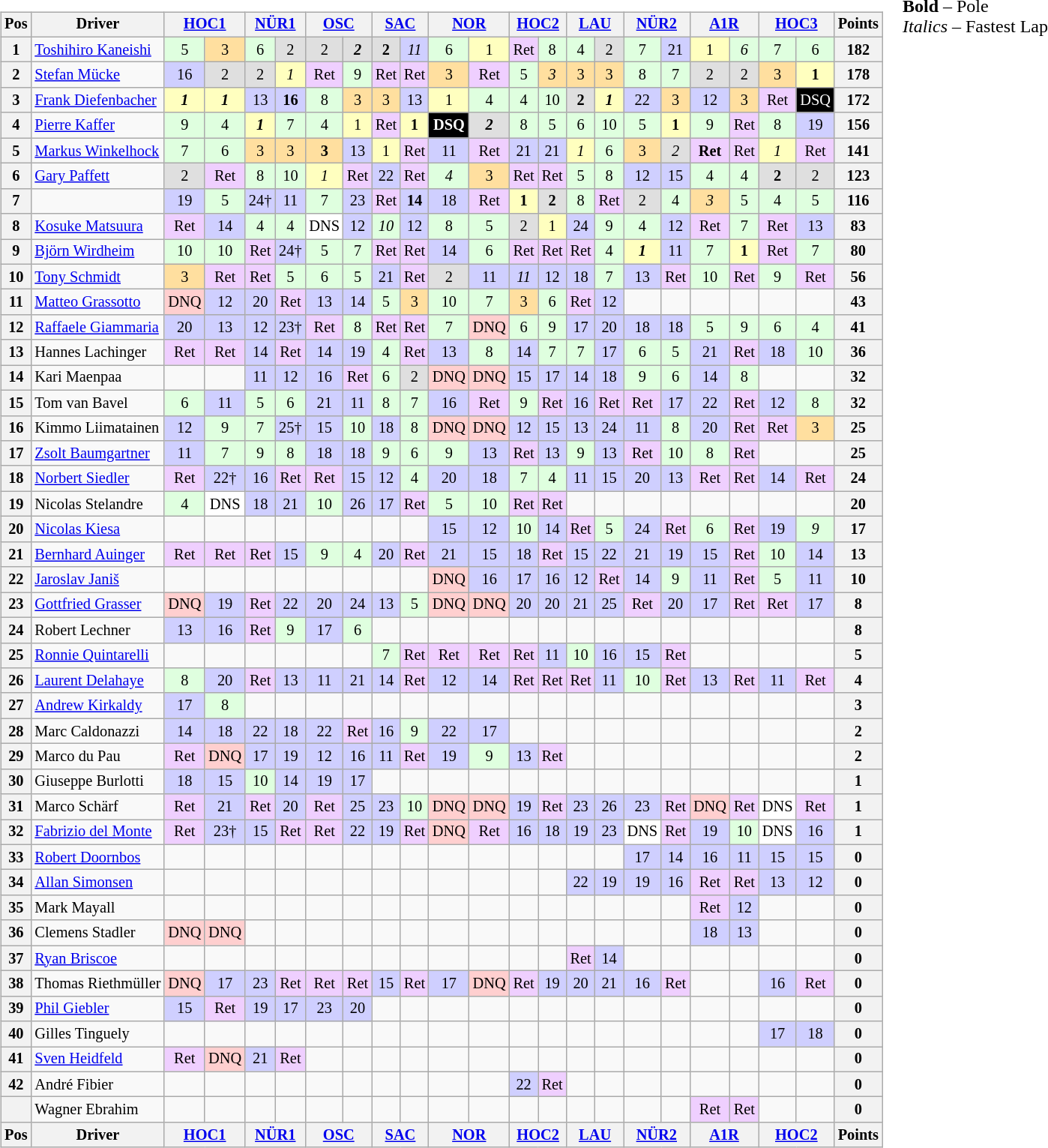<table>
<tr>
<td><br><table class="wikitable" style="font-size: 85%; text-align:center">
<tr valign="top">
<th valign="middle">Pos</th>
<th valign="middle">Driver</th>
<th colspan=2><a href='#'>HOC1</a></th>
<th colspan=2><a href='#'>NÜR1</a></th>
<th colspan=2><a href='#'>OSC</a></th>
<th colspan=2><a href='#'>SAC</a></th>
<th colspan=2><a href='#'>NOR</a></th>
<th colspan=2><a href='#'>HOC2</a></th>
<th colspan=2><a href='#'>LAU</a></th>
<th colspan=2><a href='#'>NÜR2</a></th>
<th colspan=2><a href='#'>A1R</a></th>
<th colspan=2><a href='#'>HOC3</a></th>
<th valign="middle">Points</th>
</tr>
<tr>
<th>1</th>
<td align=left> <a href='#'>Toshihiro Kaneishi</a></td>
<td style="background:#DFFFDF;">5</td>
<td style="background:#FFDF9F;">3</td>
<td style="background:#DFFFDF;">6</td>
<td style="background:#DFDFDF;">2</td>
<td style="background:#DFDFDF;">2</td>
<td style="background:#DFDFDF;"><strong><em>2</em></strong></td>
<td style="background:#DFDFDF;"><strong>2</strong></td>
<td style="background:#CFCFFF;"><em>11</em></td>
<td style="background:#DFFFDF;">6</td>
<td style="background:#FFFFBF;">1</td>
<td style="background:#EFCFFF;">Ret</td>
<td style="background:#DFFFDF;">8</td>
<td style="background:#DFFFDF;">4</td>
<td style="background:#DFDFDF;">2</td>
<td style="background:#DFFFDF;">7</td>
<td style="background:#CFCFFF;">21</td>
<td style="background:#FFFFBF;">1</td>
<td style="background:#DFFFDF;"><em>6</em></td>
<td style="background:#DFFFDF;">7</td>
<td style="background:#DFFFDF;">6</td>
<th>182</th>
</tr>
<tr>
<th>2</th>
<td align=left> <a href='#'>Stefan Mücke</a></td>
<td style="background:#CFCFFF;">16</td>
<td style="background:#DFDFDF;">2</td>
<td style="background:#DFDFDF;">2</td>
<td style="background:#FFFFBF;"><em>1</em></td>
<td style="background:#EFCFFF;">Ret</td>
<td style="background:#DFFFDF;">9</td>
<td style="background:#EFCFFF;">Ret</td>
<td style="background:#EFCFFF;">Ret</td>
<td style="background:#FFDF9F;">3</td>
<td style="background:#EFCFFF;">Ret</td>
<td style="background:#DFFFDF;">5</td>
<td style="background:#FFDF9F;"><em>3</em></td>
<td style="background:#FFDF9F;">3</td>
<td style="background:#FFDF9F;">3</td>
<td style="background:#DFFFDF;">8</td>
<td style="background:#DFFFDF;">7</td>
<td style="background:#DFDFDF;">2</td>
<td style="background:#DFDFDF;">2</td>
<td style="background:#FFDF9F;">3</td>
<td style="background:#FFFFBF;"><strong>1</strong></td>
<th>178</th>
</tr>
<tr>
<th>3</th>
<td align=left> <a href='#'>Frank Diefenbacher</a></td>
<td style="background:#FFFFBF;"><strong><em>1</em></strong></td>
<td style="background:#FFFFBF;"><strong><em>1</em></strong></td>
<td style="background:#CFCFFF;">13</td>
<td style="background:#CFCFFF;"><strong>16</strong></td>
<td style="background:#DFFFDF;">8</td>
<td style="background:#FFDF9F;">3</td>
<td style="background:#FFDF9F;">3</td>
<td style="background:#CFCFFF;">13</td>
<td style="background:#FFFFBF;">1</td>
<td style="background:#DFFFDF;">4</td>
<td style="background:#DFFFDF;">4</td>
<td style="background:#DFFFDF;">10</td>
<td style="background:#DFDFDF;"><strong>2</strong></td>
<td style="background:#FFFFBF;"><strong><em>1</em></strong></td>
<td style="background:#CFCFFF;">22</td>
<td style="background:#FFDF9F;">3</td>
<td style="background:#CFCFFF;">12</td>
<td style="background:#FFDF9F;">3</td>
<td style="background:#EFCFFF;">Ret</td>
<td style="background:black; color:white;">DSQ</td>
<th>172</th>
</tr>
<tr>
<th>4</th>
<td align=left> <a href='#'>Pierre Kaffer</a></td>
<td style="background:#DFFFDF;">9</td>
<td style="background:#DFFFDF;">4</td>
<td style="background:#FFFFBF;"><strong><em>1</em></strong></td>
<td style="background:#DFFFDF;">7</td>
<td style="background:#DFFFDF;">4</td>
<td style="background:#FFFFBF;">1</td>
<td style="background:#EFCFFF;">Ret</td>
<td style="background:#FFFFBF;"><strong>1</strong></td>
<td style="background:black; color:white;"><strong>DSQ</strong></td>
<td style="background:#DFDFDF;"><strong><em>2</em></strong></td>
<td style="background:#DFFFDF;">8</td>
<td style="background:#DFFFDF;">5</td>
<td style="background:#DFFFDF;">6</td>
<td style="background:#DFFFDF;">10</td>
<td style="background:#DFFFDF;">5</td>
<td style="background:#FFFFBF;"><strong>1</strong></td>
<td style="background:#DFFFDF;">9</td>
<td style="background:#EFCFFF;">Ret</td>
<td style="background:#DFFFDF;">8</td>
<td style="background:#CFCFFF;">19</td>
<th>156</th>
</tr>
<tr>
<th>5</th>
<td align=left> <a href='#'>Markus Winkelhock</a></td>
<td style="background:#DFFFDF;">7</td>
<td style="background:#DFFFDF;">6</td>
<td style="background:#FFDF9F;">3</td>
<td style="background:#FFDF9F;">3</td>
<td style="background:#FFDF9F;"><strong>3</strong></td>
<td style="background:#CFCFFF;">13</td>
<td style="background:#FFFFBF;">1</td>
<td style="background:#EFCFFF;">Ret</td>
<td style="background:#CFCFFF;">11</td>
<td style="background:#EFCFFF;">Ret</td>
<td style="background:#CFCFFF;">21</td>
<td style="background:#CFCFFF;">21</td>
<td style="background:#FFFFBF;"><em>1</em></td>
<td style="background:#DFFFDF;">6</td>
<td style="background:#FFDF9F;">3</td>
<td style="background:#DFDFDF;"><em>2</em></td>
<td style="background:#EFCFFF;"><strong>Ret</strong></td>
<td style="background:#EFCFFF;">Ret</td>
<td style="background:#FFFFBF;"><em>1</em></td>
<td style="background:#EFCFFF;">Ret</td>
<th>141</th>
</tr>
<tr>
<th>6</th>
<td align=left> <a href='#'>Gary Paffett</a></td>
<td style="background:#DFDFDF;">2</td>
<td style="background:#EFCFFF;">Ret</td>
<td style="background:#DFFFDF;">8</td>
<td style="background:#DFFFDF;">10</td>
<td style="background:#FFFFBF;"><em>1</em></td>
<td style="background:#EFCFFF;">Ret</td>
<td style="background:#CFCFFF;">22</td>
<td style="background:#EFCFFF;">Ret</td>
<td style="background:#DFFFDF;"><em>4</em></td>
<td style="background:#FFDF9F;">3</td>
<td style="background:#EFCFFF;">Ret</td>
<td style="background:#EFCFFF;">Ret</td>
<td style="background:#DFFFDF;">5</td>
<td style="background:#DFFFDF;">8</td>
<td style="background:#CFCFFF;">12</td>
<td style="background:#CFCFFF;">15</td>
<td style="background:#DFFFDF;">4</td>
<td style="background:#DFFFDF;">4</td>
<td style="background:#DFDFDF;"><strong>2</strong></td>
<td style="background:#DFDFDF;">2</td>
<th>123</th>
</tr>
<tr>
<th>7</th>
<td align=left></td>
<td style="background:#CFCFFF;">19</td>
<td style="background:#DFFFDF;">5</td>
<td style="background:#CFCFFF;">24†</td>
<td style="background:#CFCFFF;">11</td>
<td style="background:#DFFFDF;">7</td>
<td style="background:#CFCFFF;">23</td>
<td style="background:#EFCFFF;">Ret</td>
<td style="background:#CFCFFF;"><strong>14</strong></td>
<td style="background:#CFCFFF;">18</td>
<td style="background:#EFCFFF;">Ret</td>
<td style="background:#FFFFBF;"><strong>1</strong></td>
<td style="background:#DFDFDF;"><strong>2</strong></td>
<td style="background:#DFFFDF;">8</td>
<td style="background:#EFCFFF;">Ret</td>
<td style="background:#DFDFDF;">2</td>
<td style="background:#DFFFDF;">4</td>
<td style="background:#FFDF9F;"><em>3</em></td>
<td style="background:#DFFFDF;">5</td>
<td style="background:#DFFFDF;">4</td>
<td style="background:#DFFFDF;">5</td>
<th>116</th>
</tr>
<tr>
<th>8</th>
<td align=left> <a href='#'>Kosuke Matsuura</a></td>
<td style="background:#EFCFFF;">Ret</td>
<td style="background:#CFCFFF;">14</td>
<td style="background:#DFFFDF;">4</td>
<td style="background:#DFFFDF;">4</td>
<td style="background:#FFFFFF;">DNS</td>
<td style="background:#CFCFFF;">12</td>
<td style="background:#DFFFDF;"><em>10</em></td>
<td style="background:#CFCFFF;">12</td>
<td style="background:#DFFFDF;">8</td>
<td style="background:#DFFFDF;">5</td>
<td style="background:#DFDFDF;">2</td>
<td style="background:#FFFFBF;">1</td>
<td style="background:#CFCFFF;">24</td>
<td style="background:#DFFFDF;">9</td>
<td style="background:#DFFFDF;">4</td>
<td style="background:#CFCFFF;">12</td>
<td style="background:#EFCFFF;">Ret</td>
<td style="background:#DFFFDF;">7</td>
<td style="background:#EFCFFF;">Ret</td>
<td style="background:#CFCFFF;">13</td>
<th>83</th>
</tr>
<tr>
<th>9</th>
<td align=left> <a href='#'>Björn Wirdheim</a></td>
<td style="background:#DFFFDF;">10</td>
<td style="background:#DFFFDF;">10</td>
<td style="background:#EFCFFF;">Ret</td>
<td style="background:#CFCFFF;">24†</td>
<td style="background:#DFFFDF;">5</td>
<td style="background:#DFFFDF;">7</td>
<td style="background:#EFCFFF;">Ret</td>
<td style="background:#EFCFFF;">Ret</td>
<td style="background:#CFCFFF;">14</td>
<td style="background:#DFFFDF;">6</td>
<td style="background:#EFCFFF;">Ret</td>
<td style="background:#EFCFFF;">Ret</td>
<td style="background:#EFCFFF;">Ret</td>
<td style="background:#DFFFDF;">4</td>
<td style="background:#FFFFBF;"><strong><em>1</em></strong></td>
<td style="background:#CFCFFF;">11</td>
<td style="background:#DFFFDF;">7</td>
<td style="background:#FFFFBF;"><strong>1</strong></td>
<td style="background:#EFCFFF;">Ret</td>
<td style="background:#DFFFDF;">7</td>
<th>80</th>
</tr>
<tr>
<th>10</th>
<td align=left> <a href='#'>Tony Schmidt</a></td>
<td style="background:#FFDF9F;">3</td>
<td style="background:#EFCFFF;">Ret</td>
<td style="background:#EFCFFF;">Ret</td>
<td style="background:#DFFFDF;">5</td>
<td style="background:#DFFFDF;">6</td>
<td style="background:#DFFFDF;">5</td>
<td style="background:#CFCFFF;">21</td>
<td style="background:#EFCFFF;">Ret</td>
<td style="background:#DFDFDF;">2</td>
<td style="background:#CFCFFF;">11</td>
<td style="background:#CFCFFF;"><em>11</em></td>
<td style="background:#CFCFFF;">12</td>
<td style="background:#CFCFFF;">18</td>
<td style="background:#DFFFDF;">7</td>
<td style="background:#CFCFFF;">13</td>
<td style="background:#EFCFFF;">Ret</td>
<td style="background:#DFFFDF;">10</td>
<td style="background:#EFCFFF;">Ret</td>
<td style="background:#DFFFDF;">9</td>
<td style="background:#EFCFFF;">Ret</td>
<th>56</th>
</tr>
<tr>
<th>11</th>
<td align=left> <a href='#'>Matteo Grassotto</a></td>
<td style="background:#FFCFCF;">DNQ</td>
<td style="background:#CFCFFF;">12</td>
<td style="background:#CFCFFF;">20</td>
<td style="background:#EFCFFF;">Ret</td>
<td style="background:#CFCFFF;">13</td>
<td style="background:#CFCFFF;">14</td>
<td style="background:#DFFFDF;">5</td>
<td style="background:#FFDF9F;">3</td>
<td style="background:#DFFFDF;">10</td>
<td style="background:#DFFFDF;">7</td>
<td style="background:#FFDF9F;">3</td>
<td style="background:#DFFFDF;">6</td>
<td style="background:#EFCFFF;">Ret</td>
<td style="background:#CFCFFF;">12</td>
<td></td>
<td></td>
<td></td>
<td></td>
<td></td>
<td></td>
<th>43</th>
</tr>
<tr>
<th>12</th>
<td align=left> <a href='#'>Raffaele Giammaria</a></td>
<td style="background:#CFCFFF;">20</td>
<td style="background:#CFCFFF;">13</td>
<td style="background:#CFCFFF;">12</td>
<td style="background:#CFCFFF;">23†</td>
<td style="background:#EFCFFF;">Ret</td>
<td style="background:#DFFFDF;">8</td>
<td style="background:#EFCFFF;">Ret</td>
<td style="background:#EFCFFF;">Ret</td>
<td style="background:#DFFFDF;">7</td>
<td style="background:#FFCFCF;">DNQ</td>
<td style="background:#DFFFDF;">6</td>
<td style="background:#DFFFDF;">9</td>
<td style="background:#CFCFFF;">17</td>
<td style="background:#CFCFFF;">20</td>
<td style="background:#CFCFFF;">18</td>
<td style="background:#CFCFFF;">18</td>
<td style="background:#DFFFDF;">5</td>
<td style="background:#DFFFDF;">9</td>
<td style="background:#DFFFDF;">6</td>
<td style="background:#DFFFDF;">4</td>
<th>41</th>
</tr>
<tr>
<th>13</th>
<td align=left> Hannes Lachinger</td>
<td style="background:#EFCFFF;">Ret</td>
<td style="background:#EFCFFF;">Ret</td>
<td style="background:#CFCFFF;">14</td>
<td style="background:#EFCFFF;">Ret</td>
<td style="background:#CFCFFF;">14</td>
<td style="background:#CFCFFF;">19</td>
<td style="background:#DFFFDF;">4</td>
<td style="background:#EFCFFF;">Ret</td>
<td style="background:#CFCFFF;">13</td>
<td style="background:#DFFFDF;">8</td>
<td style="background:#CFCFFF;">14</td>
<td style="background:#DFFFDF;">7</td>
<td style="background:#DFFFDF;">7</td>
<td style="background:#CFCFFF;">17</td>
<td style="background:#DFFFDF;">6</td>
<td style="background:#DFFFDF;">5</td>
<td style="background:#CFCFFF;">21</td>
<td style="background:#EFCFFF;">Ret</td>
<td style="background:#CFCFFF;">18</td>
<td style="background:#DFFFDF;">10</td>
<th>36</th>
</tr>
<tr>
<th>14</th>
<td align=left> Kari Maenpaa</td>
<td></td>
<td></td>
<td style="background:#CFCFFF;">11</td>
<td style="background:#CFCFFF;">12</td>
<td style="background:#CFCFFF;">16</td>
<td style="background:#EFCFFF;">Ret</td>
<td style="background:#DFFFDF;">6</td>
<td style="background:#DFDFDF;">2</td>
<td style="background:#FFCFCF;">DNQ</td>
<td style="background:#FFCFCF;">DNQ</td>
<td style="background:#CFCFFF;">15</td>
<td style="background:#CFCFFF;">17</td>
<td style="background:#CFCFFF;">14</td>
<td style="background:#CFCFFF;">18</td>
<td style="background:#DFFFDF;">9</td>
<td style="background:#DFFFDF;">6</td>
<td style="background:#CFCFFF;">14</td>
<td style="background:#DFFFDF;">8</td>
<td></td>
<td></td>
<th>32</th>
</tr>
<tr>
<th>15</th>
<td align=left> Tom van Bavel</td>
<td style="background:#DFFFDF;">6</td>
<td style="background:#CFCFFF;">11</td>
<td style="background:#DFFFDF;">5</td>
<td style="background:#DFFFDF;">6</td>
<td style="background:#CFCFFF;">21</td>
<td style="background:#CFCFFF;">11</td>
<td style="background:#DFFFDF;">8</td>
<td style="background:#DFFFDF;">7</td>
<td style="background:#CFCFFF;">16</td>
<td style="background:#EFCFFF;">Ret</td>
<td style="background:#DFFFDF;">9</td>
<td style="background:#EFCFFF;">Ret</td>
<td style="background:#CFCFFF;">16</td>
<td style="background:#EFCFFF;">Ret</td>
<td style="background:#EFCFFF;">Ret</td>
<td style="background:#CFCFFF;">17</td>
<td style="background:#CFCFFF;">22</td>
<td style="background:#EFCFFF;">Ret</td>
<td style="background:#CFCFFF;">12</td>
<td style="background:#DFFFDF;">8</td>
<th>32</th>
</tr>
<tr>
<th>16</th>
<td align=left> Kimmo Liimatainen</td>
<td style="background:#CFCFFF;">12</td>
<td style="background:#DFFFDF;">9</td>
<td style="background:#DFFFDF;">7</td>
<td style="background:#CFCFFF;">25†</td>
<td style="background:#CFCFFF;">15</td>
<td style="background:#DFFFDF;">10</td>
<td style="background:#CFCFFF;">18</td>
<td style="background:#DFFFDF;">8</td>
<td style="background:#FFCFCF;">DNQ</td>
<td style="background:#FFCFCF;">DNQ</td>
<td style="background:#CFCFFF;">12</td>
<td style="background:#CFCFFF;">15</td>
<td style="background:#CFCFFF;">13</td>
<td style="background:#CFCFFF;">24</td>
<td style="background:#CFCFFF;">11</td>
<td style="background:#DFFFDF;">8</td>
<td style="background:#CFCFFF;">20</td>
<td style="background:#EFCFFF;">Ret</td>
<td style="background:#EFCFFF;">Ret</td>
<td style="background:#FFDF9F;">3</td>
<th>25</th>
</tr>
<tr>
<th>17</th>
<td align=left> <a href='#'>Zsolt Baumgartner</a></td>
<td style="background:#CFCFFF;">11</td>
<td style="background:#DFFFDF;">7</td>
<td style="background:#DFFFDF;">9</td>
<td style="background:#DFFFDF;">8</td>
<td style="background:#CFCFFF;">18</td>
<td style="background:#CFCFFF;">18</td>
<td style="background:#DFFFDF;">9</td>
<td style="background:#DFFFDF;">6</td>
<td style="background:#DFFFDF;">9</td>
<td style="background:#CFCFFF;">13</td>
<td style="background:#EFCFFF;">Ret</td>
<td style="background:#CFCFFF;">13</td>
<td style="background:#DFFFDF;">9</td>
<td style="background:#CFCFFF;">13</td>
<td style="background:#EFCFFF;">Ret</td>
<td style="background:#DFFFDF;">10</td>
<td style="background:#DFFFDF;">8</td>
<td style="background:#EFCFFF;">Ret</td>
<td></td>
<td></td>
<th>25</th>
</tr>
<tr>
<th>18</th>
<td align=left> <a href='#'>Norbert Siedler</a></td>
<td style="background:#EFCFFF;">Ret</td>
<td style="background:#CFCFFF;">22†</td>
<td style="background:#CFCFFF;">16</td>
<td style="background:#EFCFFF;">Ret</td>
<td style="background:#EFCFFF;">Ret</td>
<td style="background:#CFCFFF;">15</td>
<td style="background:#CFCFFF;">12</td>
<td style="background:#DFFFDF;">4</td>
<td style="background:#CFCFFF;">20</td>
<td style="background:#CFCFFF;">18</td>
<td style="background:#DFFFDF;">7</td>
<td style="background:#DFFFDF;">4</td>
<td style="background:#CFCFFF;">11</td>
<td style="background:#CFCFFF;">15</td>
<td style="background:#CFCFFF;">20</td>
<td style="background:#CFCFFF;">13</td>
<td style="background:#EFCFFF;">Ret</td>
<td style="background:#EFCFFF;">Ret</td>
<td style="background:#CFCFFF;">14</td>
<td style="background:#EFCFFF;">Ret</td>
<th>24</th>
</tr>
<tr>
<th>19</th>
<td align=left> Nicolas Stelandre</td>
<td style="background:#DFFFDF;">4</td>
<td style="background:#FFFFFF;">DNS</td>
<td style="background:#CFCFFF;">18</td>
<td style="background:#CFCFFF;">21</td>
<td style="background:#DFFFDF;">10</td>
<td style="background:#CFCFFF;">26</td>
<td style="background:#CFCFFF;">17</td>
<td style="background:#EFCFFF;">Ret</td>
<td style="background:#DFFFDF;">5</td>
<td style="background:#DFFFDF;">10</td>
<td style="background:#EFCFFF;">Ret</td>
<td style="background:#EFCFFF;">Ret</td>
<td></td>
<td></td>
<td></td>
<td></td>
<td></td>
<td></td>
<td></td>
<td></td>
<th>20</th>
</tr>
<tr>
<th>20</th>
<td align=left> <a href='#'>Nicolas Kiesa</a></td>
<td></td>
<td></td>
<td></td>
<td></td>
<td></td>
<td></td>
<td></td>
<td></td>
<td style="background:#CFCFFF;">15</td>
<td style="background:#CFCFFF;">12</td>
<td style="background:#DFFFDF;">10</td>
<td style="background:#CFCFFF;">14</td>
<td style="background:#EFCFFF;">Ret</td>
<td style="background:#DFFFDF;">5</td>
<td style="background:#CFCFFF;">24</td>
<td style="background:#EFCFFF;">Ret</td>
<td style="background:#DFFFDF;">6</td>
<td style="background:#EFCFFF;">Ret</td>
<td style="background:#CFCFFF;">19</td>
<td style="background:#DFFFDF;"><em>9</em></td>
<th>17</th>
</tr>
<tr>
<th>21</th>
<td align=left> <a href='#'>Bernhard Auinger</a></td>
<td style="background:#EFCFFF;">Ret</td>
<td style="background:#EFCFFF;">Ret</td>
<td style="background:#EFCFFF;">Ret</td>
<td style="background:#CFCFFF;">15</td>
<td style="background:#DFFFDF;">9</td>
<td style="background:#DFFFDF;">4</td>
<td style="background:#CFCFFF;">20</td>
<td style="background:#EFCFFF;">Ret</td>
<td style="background:#CFCFFF;">21</td>
<td style="background:#CFCFFF;">15</td>
<td style="background:#CFCFFF;">18</td>
<td style="background:#EFCFFF;">Ret</td>
<td style="background:#CFCFFF;">15</td>
<td style="background:#CFCFFF;">22</td>
<td style="background:#CFCFFF;">21</td>
<td style="background:#CFCFFF;">19</td>
<td style="background:#CFCFFF;">15</td>
<td style="background:#EFCFFF;">Ret</td>
<td style="background:#DFFFDF;">10</td>
<td style="background:#CFCFFF;">14</td>
<th>13</th>
</tr>
<tr>
<th>22</th>
<td align=left> <a href='#'>Jaroslav Janiš</a></td>
<td></td>
<td></td>
<td></td>
<td></td>
<td></td>
<td></td>
<td></td>
<td></td>
<td style="background:#FFCFCF;">DNQ</td>
<td style="background:#CFCFFF;">16</td>
<td style="background:#CFCFFF;">17</td>
<td style="background:#CFCFFF;">16</td>
<td style="background:#CFCFFF;">12</td>
<td style="background:#EFCFFF;">Ret</td>
<td style="background:#CFCFFF;">14</td>
<td style="background:#DFFFDF;">9</td>
<td style="background:#CFCFFF;">11</td>
<td style="background:#EFCFFF;">Ret</td>
<td style="background:#DFFFDF;">5</td>
<td style="background:#CFCFFF;">11</td>
<th>10</th>
</tr>
<tr>
<th>23</th>
<td align=left> <a href='#'>Gottfried Grasser</a></td>
<td style="background:#FFCFCF;">DNQ</td>
<td style="background:#CFCFFF;">19</td>
<td style="background:#EFCFFF;">Ret</td>
<td style="background:#CFCFFF;">22</td>
<td style="background:#CFCFFF;">20</td>
<td style="background:#CFCFFF;">24</td>
<td style="background:#CFCFFF;">13</td>
<td style="background:#DFFFDF;">5</td>
<td style="background:#FFCFCF;">DNQ</td>
<td style="background:#FFCFCF;">DNQ</td>
<td style="background:#CFCFFF;">20</td>
<td style="background:#CFCFFF;">20</td>
<td style="background:#CFCFFF;">21</td>
<td style="background:#CFCFFF;">25</td>
<td style="background:#EFCFFF;">Ret</td>
<td style="background:#CFCFFF;">20</td>
<td style="background:#CFCFFF;">17</td>
<td style="background:#EFCFFF;">Ret</td>
<td style="background:#EFCFFF;">Ret</td>
<td style="background:#CFCFFF;">17</td>
<th>8</th>
</tr>
<tr>
<th>24</th>
<td align=left> Robert Lechner</td>
<td style="background:#CFCFFF;">13</td>
<td style="background:#CFCFFF;">16</td>
<td style="background:#EFCFFF;">Ret</td>
<td style="background:#DFFFDF;">9</td>
<td style="background:#CFCFFF;">17</td>
<td style="background:#DFFFDF;">6</td>
<td></td>
<td></td>
<td></td>
<td></td>
<td></td>
<td></td>
<td></td>
<td></td>
<td></td>
<td></td>
<td></td>
<td></td>
<td></td>
<td></td>
<th>8</th>
</tr>
<tr>
<th>25</th>
<td align=left> <a href='#'>Ronnie Quintarelli</a></td>
<td></td>
<td></td>
<td></td>
<td></td>
<td></td>
<td></td>
<td style="background:#DFFFDF;">7</td>
<td style="background:#EFCFFF;">Ret</td>
<td style="background:#EFCFFF;">Ret</td>
<td style="background:#EFCFFF;">Ret</td>
<td style="background:#EFCFFF;">Ret</td>
<td style="background:#CFCFFF;">11</td>
<td style="background:#DFFFDF;">10</td>
<td style="background:#CFCFFF;">16</td>
<td style="background:#CFCFFF;">15</td>
<td style="background:#EFCFFF;">Ret</td>
<td></td>
<td></td>
<td></td>
<td></td>
<th>5</th>
</tr>
<tr>
<th>26</th>
<td align=left> <a href='#'>Laurent Delahaye</a></td>
<td style="background:#DFFFDF;">8</td>
<td style="background:#CFCFFF;">20</td>
<td style="background:#EFCFFF;">Ret</td>
<td style="background:#CFCFFF;">13</td>
<td style="background:#CFCFFF;">11</td>
<td style="background:#CFCFFF;">21</td>
<td style="background:#CFCFFF;">14</td>
<td style="background:#EFCFFF;">Ret</td>
<td style="background:#CFCFFF;">12</td>
<td style="background:#CFCFFF;">14</td>
<td style="background:#EFCFFF;">Ret</td>
<td style="background:#EFCFFF;">Ret</td>
<td style="background:#EFCFFF;">Ret</td>
<td style="background:#CFCFFF;">11</td>
<td style="background:#DFFFDF;">10</td>
<td style="background:#EFCFFF;">Ret</td>
<td style="background:#CFCFFF;">13</td>
<td style="background:#EFCFFF;">Ret</td>
<td style="background:#CFCFFF;">11</td>
<td style="background:#EFCFFF;">Ret</td>
<th>4</th>
</tr>
<tr>
<th>27</th>
<td align=left> <a href='#'>Andrew Kirkaldy</a></td>
<td style="background:#CFCFFF;">17</td>
<td style="background:#DFFFDF;">8</td>
<td></td>
<td></td>
<td></td>
<td></td>
<td></td>
<td></td>
<td></td>
<td></td>
<td></td>
<td></td>
<td></td>
<td></td>
<td></td>
<td></td>
<td></td>
<td></td>
<td></td>
<td></td>
<th>3</th>
</tr>
<tr>
<th>28</th>
<td align=left> Marc Caldonazzi</td>
<td style="background:#CFCFFF;">14</td>
<td style="background:#CFCFFF;">18</td>
<td style="background:#CFCFFF;">22</td>
<td style="background:#CFCFFF;">18</td>
<td style="background:#CFCFFF;">22</td>
<td style="background:#EFCFFF;">Ret</td>
<td style="background:#CFCFFF;">16</td>
<td style="background:#DFFFDF;">9</td>
<td style="background:#CFCFFF;">22</td>
<td style="background:#CFCFFF;">17</td>
<td></td>
<td></td>
<td></td>
<td></td>
<td></td>
<td></td>
<td></td>
<td></td>
<td></td>
<td></td>
<th>2</th>
</tr>
<tr>
<th>29</th>
<td align=left> Marco du Pau</td>
<td style="background:#EFCFFF;">Ret</td>
<td style="background:#FFCFCF;">DNQ</td>
<td style="background:#CFCFFF;">17</td>
<td style="background:#CFCFFF;">19</td>
<td style="background:#CFCFFF;">12</td>
<td style="background:#CFCFFF;">16</td>
<td style="background:#CFCFFF;">11</td>
<td style="background:#EFCFFF;">Ret</td>
<td style="background:#CFCFFF;">19</td>
<td style="background:#DFFFDF;">9</td>
<td style="background:#CFCFFF;">13</td>
<td style="background:#EFCFFF;">Ret</td>
<td></td>
<td></td>
<td></td>
<td></td>
<td></td>
<td></td>
<td></td>
<td></td>
<th>2</th>
</tr>
<tr>
<th>30</th>
<td align=left> Giuseppe Burlotti</td>
<td style="background:#CFCFFF;">18</td>
<td style="background:#CFCFFF;">15</td>
<td style="background:#DFFFDF;">10</td>
<td style="background:#CFCFFF;">14</td>
<td style="background:#CFCFFF;">19</td>
<td style="background:#CFCFFF;">17</td>
<td></td>
<td></td>
<td></td>
<td></td>
<td></td>
<td></td>
<td></td>
<td></td>
<td></td>
<td></td>
<td></td>
<td></td>
<td></td>
<td></td>
<th>1</th>
</tr>
<tr>
<th>31</th>
<td align=left> Marco Schärf</td>
<td style="background:#EFCFFF;">Ret</td>
<td style="background:#CFCFFF;">21</td>
<td style="background:#EFCFFF;">Ret</td>
<td style="background:#CFCFFF;">20</td>
<td style="background:#EFCFFF;">Ret</td>
<td style="background:#CFCFFF;">25</td>
<td style="background:#CFCFFF;">23</td>
<td style="background:#DFFFDF;">10</td>
<td style="background:#FFCFCF;">DNQ</td>
<td style="background:#FFCFCF;">DNQ</td>
<td style="background:#CFCFFF;">19</td>
<td style="background:#EFCFFF;">Ret</td>
<td style="background:#CFCFFF;">23</td>
<td style="background:#CFCFFF;">26</td>
<td style="background:#CFCFFF;">23</td>
<td style="background:#EFCFFF;">Ret</td>
<td style="background:#FFCFCF;">DNQ</td>
<td style="background:#EFCFFF;">Ret</td>
<td style="background:#FFFFFF;">DNS</td>
<td style="background:#EFCFFF;">Ret</td>
<th>1</th>
</tr>
<tr>
<th>32</th>
<td align=left> <a href='#'>Fabrizio del Monte</a></td>
<td style="background:#EFCFFF;">Ret</td>
<td style="background:#CFCFFF;">23†</td>
<td style="background:#CFCFFF;">15</td>
<td style="background:#EFCFFF;">Ret</td>
<td style="background:#EFCFFF;">Ret</td>
<td style="background:#CFCFFF;">22</td>
<td style="background:#CFCFFF;">19</td>
<td style="background:#EFCFFF;">Ret</td>
<td style="background:#FFCFCF;">DNQ</td>
<td style="background:#EFCFFF;">Ret</td>
<td style="background:#CFCFFF;">16</td>
<td style="background:#CFCFFF;">18</td>
<td style="background:#CFCFFF;">19</td>
<td style="background:#CFCFFF;">23</td>
<td style="background:#FFFFFF;">DNS</td>
<td style="background:#EFCFFF;">Ret</td>
<td style="background:#CFCFFF;">19</td>
<td style="background:#DFFFDF;">10</td>
<td style="background:#FFFFFF;">DNS</td>
<td style="background:#CFCFFF;">16</td>
<th>1</th>
</tr>
<tr>
<th>33</th>
<td align=left> <a href='#'>Robert Doornbos</a></td>
<td></td>
<td></td>
<td></td>
<td></td>
<td></td>
<td></td>
<td></td>
<td></td>
<td></td>
<td></td>
<td></td>
<td></td>
<td></td>
<td></td>
<td style="background:#CFCFFF;">17</td>
<td style="background:#CFCFFF;">14</td>
<td style="background:#CFCFFF;">16</td>
<td style="background:#CFCFFF;">11</td>
<td style="background:#CFCFFF;">15</td>
<td style="background:#CFCFFF;">15</td>
<th>0</th>
</tr>
<tr>
<th>34</th>
<td align=left> <a href='#'>Allan Simonsen</a></td>
<td></td>
<td></td>
<td></td>
<td></td>
<td></td>
<td></td>
<td></td>
<td></td>
<td></td>
<td></td>
<td></td>
<td></td>
<td style="background:#CFCFFF;">22</td>
<td style="background:#CFCFFF;">19</td>
<td style="background:#CFCFFF;">19</td>
<td style="background:#CFCFFF;">16</td>
<td style="background:#EFCFFF;">Ret</td>
<td style="background:#EFCFFF;">Ret</td>
<td style="background:#CFCFFF;">13</td>
<td style="background:#CFCFFF;">12</td>
<th>0</th>
</tr>
<tr>
<th>35</th>
<td align=left> Mark Mayall</td>
<td></td>
<td></td>
<td></td>
<td></td>
<td></td>
<td></td>
<td></td>
<td></td>
<td></td>
<td></td>
<td></td>
<td></td>
<td></td>
<td></td>
<td></td>
<td></td>
<td style="background:#EFCFFF;">Ret</td>
<td style="background:#CFCFFF;">12</td>
<td></td>
<td></td>
<th>0</th>
</tr>
<tr>
<th>36</th>
<td align=left> Clemens Stadler</td>
<td style="background:#FFCFCF;">DNQ</td>
<td style="background:#FFCFCF;">DNQ</td>
<td></td>
<td></td>
<td></td>
<td></td>
<td></td>
<td></td>
<td></td>
<td></td>
<td></td>
<td></td>
<td></td>
<td></td>
<td></td>
<td></td>
<td style="background:#CFCFFF;">18</td>
<td style="background:#CFCFFF;">13</td>
<td></td>
<td></td>
<th>0</th>
</tr>
<tr>
<th>37</th>
<td align=left> <a href='#'>Ryan Briscoe</a></td>
<td></td>
<td></td>
<td></td>
<td></td>
<td></td>
<td></td>
<td></td>
<td></td>
<td></td>
<td></td>
<td></td>
<td></td>
<td style="background:#EFCFFF;">Ret</td>
<td style="background:#CFCFFF;">14</td>
<td></td>
<td></td>
<td></td>
<td></td>
<td></td>
<td></td>
<th>0</th>
</tr>
<tr>
<th>38</th>
<td align=left> Thomas Riethmüller</td>
<td style="background:#FFCFCF;">DNQ</td>
<td style="background:#CFCFFF;">17</td>
<td style="background:#CFCFFF;">23</td>
<td style="background:#EFCFFF;">Ret</td>
<td style="background:#EFCFFF;">Ret</td>
<td style="background:#EFCFFF;">Ret</td>
<td style="background:#CFCFFF;">15</td>
<td style="background:#EFCFFF;">Ret</td>
<td style="background:#CFCFFF;">17</td>
<td style="background:#FFCFCF;">DNQ</td>
<td style="background:#EFCFFF;">Ret</td>
<td style="background:#CFCFFF;">19</td>
<td style="background:#CFCFFF;">20</td>
<td style="background:#CFCFFF;">21</td>
<td style="background:#CFCFFF;">16</td>
<td style="background:#EFCFFF;">Ret</td>
<td></td>
<td></td>
<td style="background:#CFCFFF;">16</td>
<td style="background:#EFCFFF;">Ret</td>
<th>0</th>
</tr>
<tr>
<th>39</th>
<td align=left> <a href='#'>Phil Giebler</a></td>
<td style="background:#CFCFFF;">15</td>
<td style="background:#EFCFFF;">Ret</td>
<td style="background:#CFCFFF;">19</td>
<td style="background:#CFCFFF;">17</td>
<td style="background:#CFCFFF;">23</td>
<td style="background:#CFCFFF;">20</td>
<td></td>
<td></td>
<td></td>
<td></td>
<td></td>
<td></td>
<td></td>
<td></td>
<td></td>
<td></td>
<td></td>
<td></td>
<td></td>
<td></td>
<th>0</th>
</tr>
<tr>
<th>40</th>
<td align=left> Gilles Tinguely</td>
<td></td>
<td></td>
<td></td>
<td></td>
<td></td>
<td></td>
<td></td>
<td></td>
<td></td>
<td></td>
<td></td>
<td></td>
<td></td>
<td></td>
<td></td>
<td></td>
<td></td>
<td></td>
<td style="background:#CFCFFF;">17</td>
<td style="background:#CFCFFF;">18</td>
<th>0</th>
</tr>
<tr>
<th>41</th>
<td align=left> <a href='#'>Sven Heidfeld</a></td>
<td style="background:#EFCFFF;">Ret</td>
<td style="background:#FFCFCF;">DNQ</td>
<td style="background:#CFCFFF;">21</td>
<td style="background:#EFCFFF;">Ret</td>
<td></td>
<td></td>
<td></td>
<td></td>
<td></td>
<td></td>
<td></td>
<td></td>
<td></td>
<td></td>
<td></td>
<td></td>
<td></td>
<td></td>
<td></td>
<td></td>
<th>0</th>
</tr>
<tr>
<th>42</th>
<td align=left> André Fibier</td>
<td></td>
<td></td>
<td></td>
<td></td>
<td></td>
<td></td>
<td></td>
<td></td>
<td></td>
<td></td>
<td style="background:#CFCFFF;">22</td>
<td style="background:#EFCFFF;">Ret</td>
<td></td>
<td></td>
<td></td>
<td></td>
<td></td>
<td></td>
<td></td>
<td></td>
<th>0</th>
</tr>
<tr>
<th></th>
<td align=left> Wagner Ebrahim</td>
<td></td>
<td></td>
<td></td>
<td></td>
<td></td>
<td></td>
<td></td>
<td></td>
<td></td>
<td></td>
<td></td>
<td></td>
<td></td>
<td></td>
<td></td>
<td></td>
<td style="background:#EFCFFF;">Ret</td>
<td style="background:#EFCFFF;">Ret</td>
<td></td>
<td></td>
<th>0</th>
</tr>
<tr valign="top">
<th valign="middle">Pos</th>
<th valign="middle">Driver</th>
<th colspan=2><a href='#'>HOC1</a></th>
<th colspan=2><a href='#'>NÜR1</a></th>
<th colspan=2><a href='#'>OSC</a></th>
<th colspan=2><a href='#'>SAC</a></th>
<th colspan=2><a href='#'>NOR</a></th>
<th colspan=2><a href='#'>HOC2</a></th>
<th colspan=2><a href='#'>LAU</a></th>
<th colspan=2><a href='#'>NÜR2</a></th>
<th colspan=2><a href='#'>A1R</a></th>
<th colspan=2><a href='#'>HOC2</a></th>
<th valign="middle">Points</th>
</tr>
</table>
</td>
<td valign="top"><br>
<span><strong>Bold</strong> – Pole<br><em>Italics</em> – Fastest Lap</span></td>
</tr>
</table>
